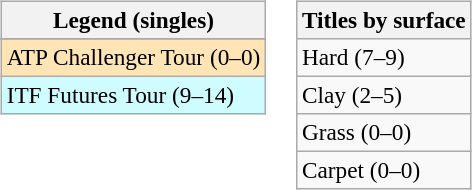<table>
<tr valign=top>
<td><br><table class=wikitable style=font-size:97%>
<tr>
<th>Legend (singles)</th>
</tr>
<tr bgcolor=e5d1cb>
</tr>
<tr bgcolor=moccasin>
<td>ATP Challenger Tour (0–0)</td>
</tr>
<tr bgcolor=cffcff>
<td>ITF Futures Tour (9–14)</td>
</tr>
</table>
</td>
<td><br><table class=wikitable style=font-size:97%>
<tr>
<th>Titles by surface</th>
</tr>
<tr>
<td>Hard (7–9)</td>
</tr>
<tr>
<td>Clay (2–5)</td>
</tr>
<tr>
<td>Grass (0–0)</td>
</tr>
<tr>
<td>Carpet (0–0)</td>
</tr>
</table>
</td>
</tr>
</table>
